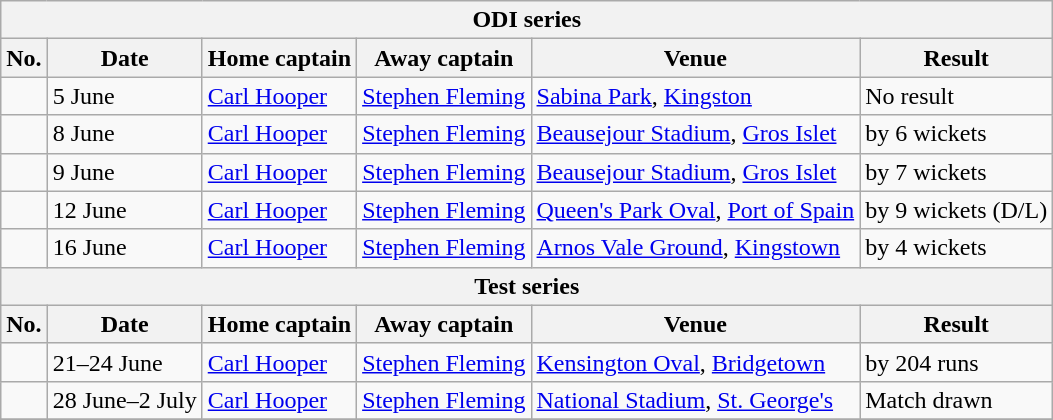<table class="wikitable">
<tr>
<th colspan="9">ODI series</th>
</tr>
<tr>
<th>No.</th>
<th>Date</th>
<th>Home captain</th>
<th>Away captain</th>
<th>Venue</th>
<th>Result</th>
</tr>
<tr>
<td></td>
<td>5 June</td>
<td><a href='#'>Carl Hooper</a></td>
<td><a href='#'>Stephen Fleming</a></td>
<td><a href='#'>Sabina Park</a>, <a href='#'>Kingston</a></td>
<td>No result</td>
</tr>
<tr>
<td></td>
<td>8 June</td>
<td><a href='#'>Carl Hooper</a></td>
<td><a href='#'>Stephen Fleming</a></td>
<td><a href='#'>Beausejour Stadium</a>, <a href='#'>Gros Islet</a></td>
<td> by 6 wickets</td>
</tr>
<tr>
<td></td>
<td>9 June</td>
<td><a href='#'>Carl Hooper</a></td>
<td><a href='#'>Stephen Fleming</a></td>
<td><a href='#'>Beausejour Stadium</a>, <a href='#'>Gros Islet</a></td>
<td> by 7 wickets</td>
</tr>
<tr>
<td></td>
<td>12 June</td>
<td><a href='#'>Carl Hooper</a></td>
<td><a href='#'>Stephen Fleming</a></td>
<td><a href='#'>Queen's Park Oval</a>, <a href='#'>Port of Spain</a></td>
<td> by 9 wickets (D/L)</td>
</tr>
<tr>
<td></td>
<td>16 June</td>
<td><a href='#'>Carl Hooper</a></td>
<td><a href='#'>Stephen Fleming</a></td>
<td><a href='#'>Arnos Vale Ground</a>, <a href='#'>Kingstown</a></td>
<td> by 4 wickets</td>
</tr>
<tr>
<th colspan="9">Test series</th>
</tr>
<tr>
<th>No.</th>
<th>Date</th>
<th>Home captain</th>
<th>Away captain</th>
<th>Venue</th>
<th>Result</th>
</tr>
<tr>
<td></td>
<td>21–24 June</td>
<td><a href='#'>Carl Hooper</a></td>
<td><a href='#'>Stephen Fleming</a></td>
<td><a href='#'>Kensington Oval</a>, <a href='#'>Bridgetown</a></td>
<td> by 204 runs</td>
</tr>
<tr>
<td></td>
<td>28 June–2 July</td>
<td><a href='#'>Carl Hooper</a></td>
<td><a href='#'>Stephen Fleming</a></td>
<td><a href='#'>National Stadium</a>, <a href='#'>St. George's</a></td>
<td>Match drawn</td>
</tr>
<tr>
</tr>
</table>
